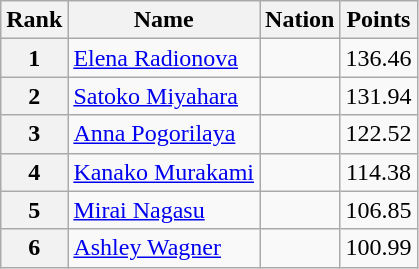<table class="wikitable sortable">
<tr>
<th>Rank</th>
<th>Name</th>
<th>Nation</th>
<th>Points</th>
</tr>
<tr>
<th>1</th>
<td><a href='#'>Elena Radionova</a></td>
<td></td>
<td align="center">136.46</td>
</tr>
<tr>
<th>2</th>
<td><a href='#'>Satoko Miyahara</a></td>
<td></td>
<td align="center">131.94</td>
</tr>
<tr>
<th>3</th>
<td><a href='#'>Anna Pogorilaya</a></td>
<td></td>
<td align="center">122.52</td>
</tr>
<tr>
<th>4</th>
<td><a href='#'>Kanako Murakami</a></td>
<td></td>
<td align="center">114.38</td>
</tr>
<tr>
<th>5</th>
<td><a href='#'>Mirai Nagasu</a></td>
<td></td>
<td align="center">106.85</td>
</tr>
<tr>
<th>6</th>
<td><a href='#'>Ashley Wagner</a></td>
<td></td>
<td align="center">100.99</td>
</tr>
</table>
